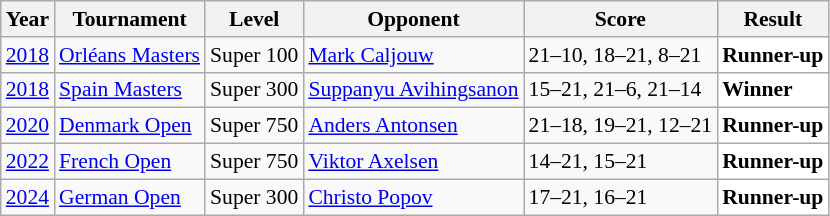<table class="sortable wikitable" style="font-size: 90%;">
<tr>
<th>Year</th>
<th>Tournament</th>
<th>Level</th>
<th>Opponent</th>
<th>Score</th>
<th>Result</th>
</tr>
<tr>
<td align="center"><a href='#'>2018</a></td>
<td align="left"><a href='#'>Orléans Masters</a></td>
<td align="left">Super 100</td>
<td align="left"> <a href='#'>Mark Caljouw</a></td>
<td align="left">21–10, 18–21, 8–21</td>
<td style="text-align:left; background:white"> <strong>Runner-up</strong></td>
</tr>
<tr>
<td align="center"><a href='#'>2018</a></td>
<td align="left"><a href='#'>Spain Masters</a></td>
<td align="left">Super 300</td>
<td align="left"> <a href='#'>Suppanyu Avihingsanon</a></td>
<td align="left">15–21, 21–6, 21–14</td>
<td style="text-align:left; background:white"> <strong>Winner</strong></td>
</tr>
<tr>
<td align="center"><a href='#'>2020</a></td>
<td align="left"><a href='#'>Denmark Open</a></td>
<td align="left">Super 750</td>
<td align="left"> <a href='#'>Anders Antonsen</a></td>
<td align="left">21–18, 19–21, 12–21</td>
<td style="text-align:left; background:white"> <strong>Runner-up</strong></td>
</tr>
<tr>
<td align="center"><a href='#'>2022</a></td>
<td align="left"><a href='#'>French Open</a></td>
<td align="left">Super 750</td>
<td align="left"> <a href='#'>Viktor Axelsen</a></td>
<td align="left">14–21, 15–21</td>
<td style="text-align:left; background:white"> <strong>Runner-up</strong></td>
</tr>
<tr>
<td align="center"><a href='#'>2024</a></td>
<td align="left"><a href='#'>German Open</a></td>
<td align="left">Super 300</td>
<td align="left"> <a href='#'>Christo Popov</a></td>
<td align="left">17–21, 16–21</td>
<td style="text-align:left; background:white"> <strong>Runner-up</strong></td>
</tr>
</table>
